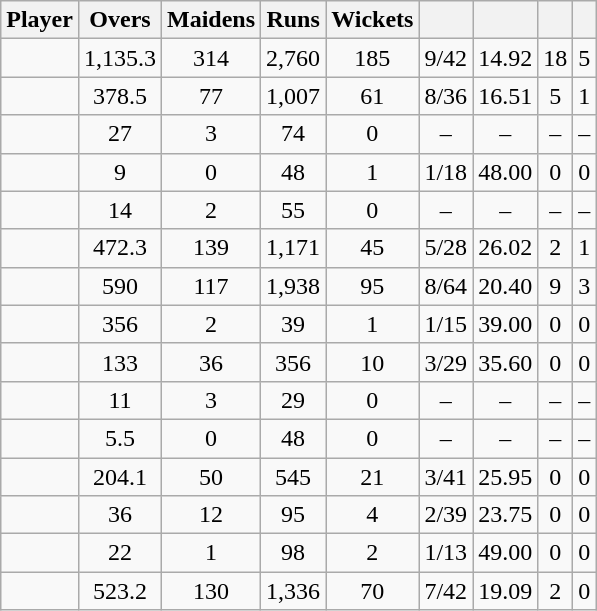<table class="wikitable sortable" style="text-align:center">
<tr>
<th>Player</th>
<th>Overs</th>
<th>Maidens</th>
<th>Runs</th>
<th>Wickets</th>
<th><br></th>
<th></th>
<th></th>
<th></th>
</tr>
<tr>
<td align="left"></td>
<td>1,135.3</td>
<td>314</td>
<td>2,760</td>
<td>185</td>
<td>9/42</td>
<td>14.92</td>
<td>18</td>
<td>5</td>
</tr>
<tr>
<td align="left"></td>
<td>378.5</td>
<td>77</td>
<td>1,007</td>
<td>61</td>
<td>8/36</td>
<td>16.51</td>
<td>5</td>
<td>1</td>
</tr>
<tr>
<td align="left"></td>
<td>27</td>
<td>3</td>
<td>74</td>
<td>0</td>
<td>–</td>
<td>–</td>
<td>–</td>
<td>–</td>
</tr>
<tr>
<td align="left"></td>
<td>9</td>
<td>0</td>
<td>48</td>
<td>1</td>
<td>1/18</td>
<td>48.00</td>
<td>0</td>
<td>0</td>
</tr>
<tr>
<td align="left"></td>
<td>14</td>
<td>2</td>
<td>55</td>
<td>0</td>
<td>–</td>
<td>–</td>
<td>–</td>
<td>–</td>
</tr>
<tr>
<td align="left"></td>
<td>472.3</td>
<td>139</td>
<td>1,171</td>
<td>45</td>
<td>5/28</td>
<td>26.02</td>
<td>2</td>
<td>1</td>
</tr>
<tr>
<td align="left"></td>
<td>590</td>
<td>117</td>
<td>1,938</td>
<td>95</td>
<td>8/64</td>
<td>20.40</td>
<td>9</td>
<td>3</td>
</tr>
<tr>
<td align="left"></td>
<td>356</td>
<td>2</td>
<td>39</td>
<td>1</td>
<td>1/15</td>
<td>39.00</td>
<td>0</td>
<td>0</td>
</tr>
<tr>
<td align="left"></td>
<td>133</td>
<td>36</td>
<td>356</td>
<td>10</td>
<td>3/29</td>
<td>35.60</td>
<td>0</td>
<td>0</td>
</tr>
<tr>
<td align="left"></td>
<td>11</td>
<td>3</td>
<td>29</td>
<td>0</td>
<td>–</td>
<td>–</td>
<td>–</td>
<td>–</td>
</tr>
<tr>
<td align="left"></td>
<td>5.5</td>
<td>0</td>
<td>48</td>
<td>0</td>
<td>–</td>
<td>–</td>
<td>–</td>
<td>–</td>
</tr>
<tr>
<td align="left"></td>
<td>204.1</td>
<td>50</td>
<td>545</td>
<td>21</td>
<td>3/41</td>
<td>25.95</td>
<td>0</td>
<td>0</td>
</tr>
<tr>
<td align="left"></td>
<td>36</td>
<td>12</td>
<td>95</td>
<td>4</td>
<td>2/39</td>
<td>23.75</td>
<td>0</td>
<td>0</td>
</tr>
<tr>
<td align="left"></td>
<td>22</td>
<td>1</td>
<td>98</td>
<td>2</td>
<td>1/13</td>
<td>49.00</td>
<td>0</td>
<td>0</td>
</tr>
<tr>
<td align="left"></td>
<td>523.2</td>
<td>130</td>
<td>1,336</td>
<td>70</td>
<td>7/42</td>
<td>19.09</td>
<td>2</td>
<td>0</td>
</tr>
</table>
